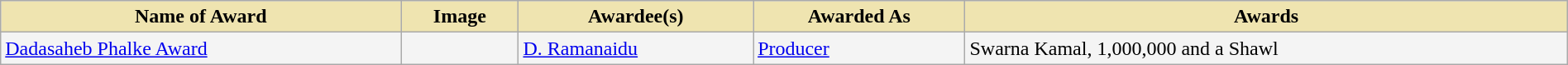<table class="wikitable" style="width:100%;">
<tr>
<th style="background-color:#EFE4B0;">Name of Award</th>
<th style="background-color:#EFE4B0;">Image</th>
<th style="background-color:#EFE4B0;">Awardee(s)</th>
<th style="background-color:#EFE4B0;">Awarded As</th>
<th style="background-color:#EFE4B0;">Awards</th>
</tr>
<tr style="background-color:#F4F4F4">
<td><a href='#'>Dadasaheb Phalke Award</a></td>
<td></td>
<td><a href='#'>D. Ramanaidu</a></td>
<td><a href='#'>Producer</a></td>
<td>Swarna Kamal,  1,000,000 and a Shawl</td>
</tr>
</table>
